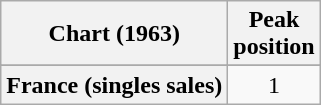<table class="wikitable plainrowheaders sortable" style="text-align:left;">
<tr>
<th scope="col">Chart (1963)</th>
<th scope="col">Peak<br>position</th>
</tr>
<tr>
</tr>
<tr>
<th scope="row">France (singles sales)</th>
<td align="center">1</td>
</tr>
</table>
